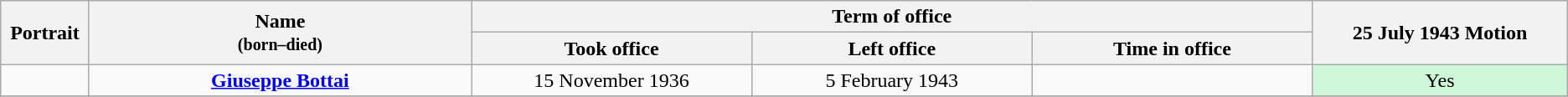<table class="wikitable" style="text-align:center;" style="width=90%">
<tr>
<th width=1% rowspan=2>Portrait</th>
<th width=15% rowspan=2>Name<br><small>(born–died)</small></th>
<th width=30% colspan=3>Term of office</th>
<th width=10% rowspan=2>25 July 1943 Motion</th>
</tr>
<tr style="text-align:center;">
<th width=11%>Took office</th>
<th width=11%>Left office</th>
<th width=11%>Time in office</th>
</tr>
<tr>
<td></td>
<td><strong><a href='#'>Giuseppe Bottai</a></strong><br></td>
<td>15 November 1936</td>
<td>5 February 1943</td>
<td></td>
<td align=center style="background:#CEF6D8">Yes</td>
</tr>
<tr>
</tr>
</table>
